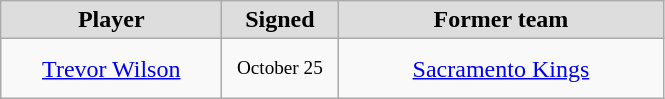<table class="wikitable" style="text-align: center">
<tr align="center" bgcolor="#dddddd">
<td style="width:140px"><strong>Player</strong></td>
<td style="width:70px"><strong>Signed</strong></td>
<td style="width:210px"><strong>Former team</strong></td>
</tr>
<tr style="height:40px">
<td><a href='#'>Trevor Wilson</a></td>
<td style="font-size: 80%">October 25</td>
<td><a href='#'>Sacramento Kings</a></td>
</tr>
</table>
